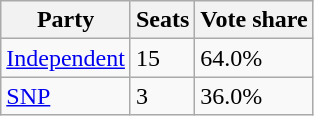<table class="wikitable">
<tr>
<th>Party</th>
<th>Seats</th>
<th>Vote share</th>
</tr>
<tr>
<td><a href='#'>Independent</a></td>
<td>15</td>
<td>64.0%</td>
</tr>
<tr>
<td><a href='#'>SNP</a></td>
<td>3</td>
<td>36.0%</td>
</tr>
</table>
